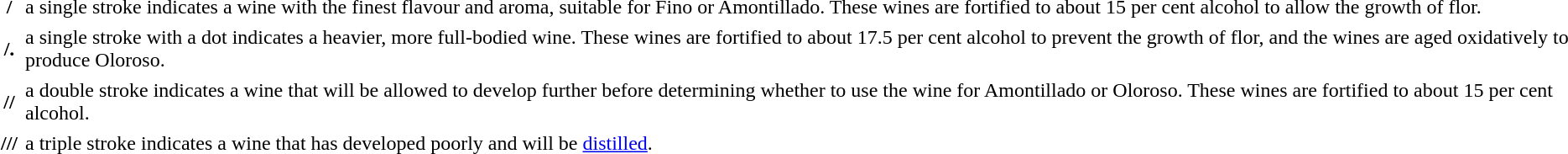<table border="0" cellpadding="2">
<tr>
<th>/</th>
<td>a single stroke indicates a wine with the finest flavour and aroma, suitable for Fino or Amontillado. These wines are fortified to about 15 per cent alcohol to allow the growth of flor.</td>
</tr>
<tr>
<th>/.</th>
<td>a single stroke with a dot indicates a heavier, more full-bodied wine. These wines are fortified to about 17.5 per cent alcohol to prevent the growth of flor, and the wines are aged oxidatively to produce Oloroso.</td>
</tr>
<tr>
<th>//</th>
<td>a double stroke indicates a wine that will be allowed to develop further before determining whether to use the wine for Amontillado or Oloroso. These wines are fortified to about 15 per cent alcohol.</td>
</tr>
<tr>
<th>///</th>
<td>a triple stroke indicates a wine that has developed poorly and will be <a href='#'>distilled</a>.</td>
</tr>
</table>
